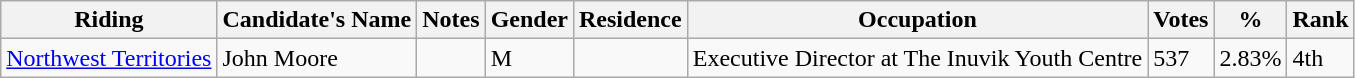<table class="wikitable sortable">
<tr>
<th>Riding<br></th>
<th>Candidate's Name</th>
<th>Notes</th>
<th>Gender</th>
<th>Residence</th>
<th>Occupation</th>
<th>Votes</th>
<th>%</th>
<th>Rank</th>
</tr>
<tr>
<td><a href='#'>Northwest Territories</a></td>
<td>John Moore</td>
<td></td>
<td>M</td>
<td></td>
<td>Executive Director at The Inuvik Youth Centre</td>
<td>537</td>
<td>2.83%</td>
<td>4th</td>
</tr>
</table>
